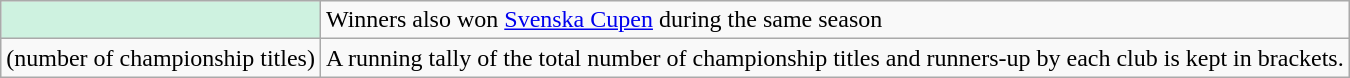<table class="wikitable">
<tr>
<td bgcolor="#CEF2E0" align="center"><sup></sup></td>
<td>Winners also won <a href='#'>Svenska Cupen</a> during the same season</td>
</tr>
<tr>
<td align="center">(number of championship titles)</td>
<td>A running tally of the total number of championship titles and runners-up by each club is kept in brackets.</td>
</tr>
</table>
